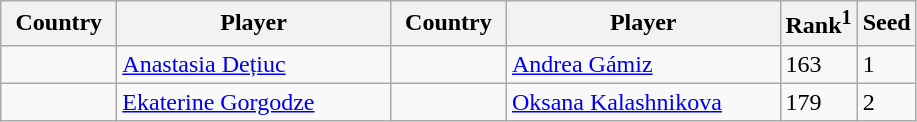<table class="sortable wikitable">
<tr>
<th width="70">Country</th>
<th width="175">Player</th>
<th width="70">Country</th>
<th width="175">Player</th>
<th>Rank<sup>1</sup></th>
<th>Seed</th>
</tr>
<tr>
<td></td>
<td><a href='#'>Anastasia Dețiuc</a></td>
<td></td>
<td><a href='#'>Andrea Gámiz</a></td>
<td>163</td>
<td>1</td>
</tr>
<tr>
<td></td>
<td><a href='#'>Ekaterine Gorgodze</a></td>
<td></td>
<td><a href='#'>Oksana Kalashnikova</a></td>
<td>179</td>
<td>2</td>
</tr>
</table>
